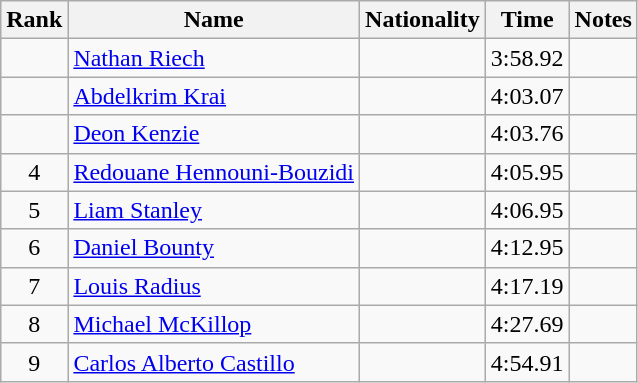<table class="wikitable sortable" style="text-align:center">
<tr>
<th>Rank</th>
<th>Name</th>
<th>Nationality</th>
<th>Time</th>
<th>Notes</th>
</tr>
<tr>
<td></td>
<td align="left"><a href='#'>Nathan Riech</a></td>
<td align="left"></td>
<td>3:58.92</td>
<td></td>
</tr>
<tr>
<td></td>
<td align="left"><a href='#'>Abdelkrim Krai</a></td>
<td align="left"></td>
<td>4:03.07</td>
<td></td>
</tr>
<tr>
<td></td>
<td align="left"><a href='#'>Deon Kenzie</a></td>
<td align="left"></td>
<td>4:03.76</td>
<td></td>
</tr>
<tr>
<td>4</td>
<td align="left"><a href='#'>Redouane Hennouni-Bouzidi</a></td>
<td align="left"></td>
<td>4:05.95</td>
<td></td>
</tr>
<tr>
<td>5</td>
<td align="left"><a href='#'>Liam Stanley</a></td>
<td align="left"></td>
<td>4:06.95</td>
<td></td>
</tr>
<tr>
<td>6</td>
<td align="left"><a href='#'>Daniel Bounty</a></td>
<td align="left"></td>
<td>4:12.95</td>
<td></td>
</tr>
<tr>
<td>7</td>
<td align="left"><a href='#'>Louis Radius</a></td>
<td align="left"></td>
<td>4:17.19</td>
<td></td>
</tr>
<tr>
<td>8</td>
<td align="left"><a href='#'>Michael McKillop</a></td>
<td align="left"></td>
<td>4:27.69</td>
<td></td>
</tr>
<tr>
<td>9</td>
<td align="left"><a href='#'>Carlos Alberto Castillo</a></td>
<td align="left"></td>
<td>4:54.91</td>
<td></td>
</tr>
</table>
